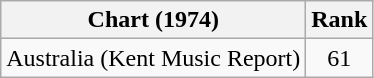<table class="wikitable sortable">
<tr>
<th>Chart (1974)</th>
<th>Rank</th>
</tr>
<tr>
<td>Australia (Kent Music Report)</td>
<td style="text-align:center;">61</td>
</tr>
</table>
